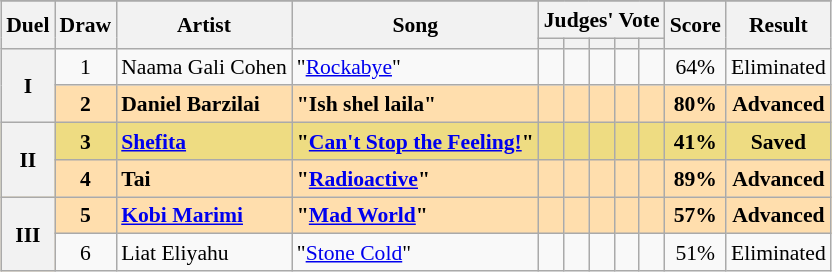<table class="sortable wikitable" style="margin: 1em auto 1em auto; text-align:center; font-size:90%; line-height:18px;">
<tr>
</tr>
<tr>
<th rowspan="2" class="unsortable">Duel</th>
<th rowspan="2">Draw</th>
<th rowspan="2">Artist</th>
<th rowspan="2">Song</th>
<th colspan="5" class="unsortable">Judges' Vote</th>
<th rowspan="2">Score</th>
<th rowspan="2">Result</th>
</tr>
<tr>
<th class="unsortable"></th>
<th class="unsortable"></th>
<th class="unsortable"></th>
<th class="unsortable"></th>
<th class="unsortable"></th>
</tr>
<tr>
<th rowspan=2>I</th>
<td>1</td>
<td align="left">Naama Gali Cohen</td>
<td align="left">"<a href='#'>Rockabye</a>"</td>
<td></td>
<td></td>
<td></td>
<td></td>
<td></td>
<td>64%</td>
<td>Eliminated</td>
</tr>
<tr style="font-weight:bold; background:navajowhite;">
<td>2</td>
<td align="left">Daniel Barzilai</td>
<td align="left">"Ish shel laila"</td>
<td></td>
<td></td>
<td></td>
<td></td>
<td></td>
<td>80%</td>
<td>Advanced</td>
</tr>
<tr style="font-weight:bold; background:#eedc82;">
<th rowspan=2>II</th>
<td>3</td>
<td align="left"><a href='#'>Shefita</a></td>
<td align="left">"<a href='#'>Can't Stop the Feeling!</a>"</td>
<td></td>
<td></td>
<td></td>
<td></td>
<td></td>
<td>41%</td>
<td>Saved</td>
</tr>
<tr style="font-weight:bold; background:navajowhite;">
<td>4</td>
<td align="left">Tai</td>
<td align="left">"<a href='#'>Radioactive</a>"</td>
<td></td>
<td></td>
<td></td>
<td></td>
<td></td>
<td>89%</td>
<td>Advanced</td>
</tr>
<tr style="font-weight:bold; background:navajowhite;">
<th rowspan=2>III</th>
<td>5</td>
<td align="left"><a href='#'>Kobi Marimi</a></td>
<td align="left">"<a href='#'>Mad World</a>"</td>
<td></td>
<td></td>
<td></td>
<td></td>
<td></td>
<td>57%</td>
<td>Advanced</td>
</tr>
<tr>
<td>6</td>
<td align="left">Liat Eliyahu</td>
<td align="left">"<a href='#'>Stone Cold</a>"</td>
<td></td>
<td></td>
<td></td>
<td></td>
<td></td>
<td>51%</td>
<td>Eliminated</td>
</tr>
</table>
